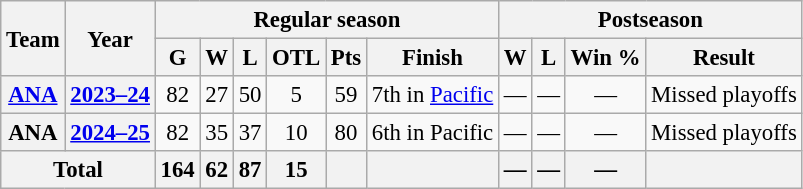<table class="wikitable" style="font-size:95%; text-align:center;">
<tr>
<th rowspan="2">Team</th>
<th rowspan="2">Year</th>
<th colspan="6">Regular season</th>
<th colspan="4">Postseason</th>
</tr>
<tr>
<th>G</th>
<th>W</th>
<th>L</th>
<th>OTL</th>
<th>Pts</th>
<th>Finish</th>
<th>W</th>
<th>L</th>
<th>Win %</th>
<th>Result</th>
</tr>
<tr>
<th><a href='#'>ANA</a></th>
<th><a href='#'>2023–24</a></th>
<td>82</td>
<td>27</td>
<td>50</td>
<td>5</td>
<td>59</td>
<td>7th in <a href='#'>Pacific</a></td>
<td>—</td>
<td>—</td>
<td>—</td>
<td>Missed playoffs</td>
</tr>
<tr>
<th>ANA</th>
<th><a href='#'>2024–25</a></th>
<td>82</td>
<td>35</td>
<td>37</td>
<td>10</td>
<td>80</td>
<td>6th in Pacific</td>
<td>—</td>
<td>—</td>
<td>—</td>
<td>Missed playoffs</td>
</tr>
<tr>
<th colspan="2">Total</th>
<th>164</th>
<th>62</th>
<th>87</th>
<th>15</th>
<th> </th>
<th> </th>
<th>—</th>
<th>—</th>
<th>—</th>
<th> </th>
</tr>
</table>
